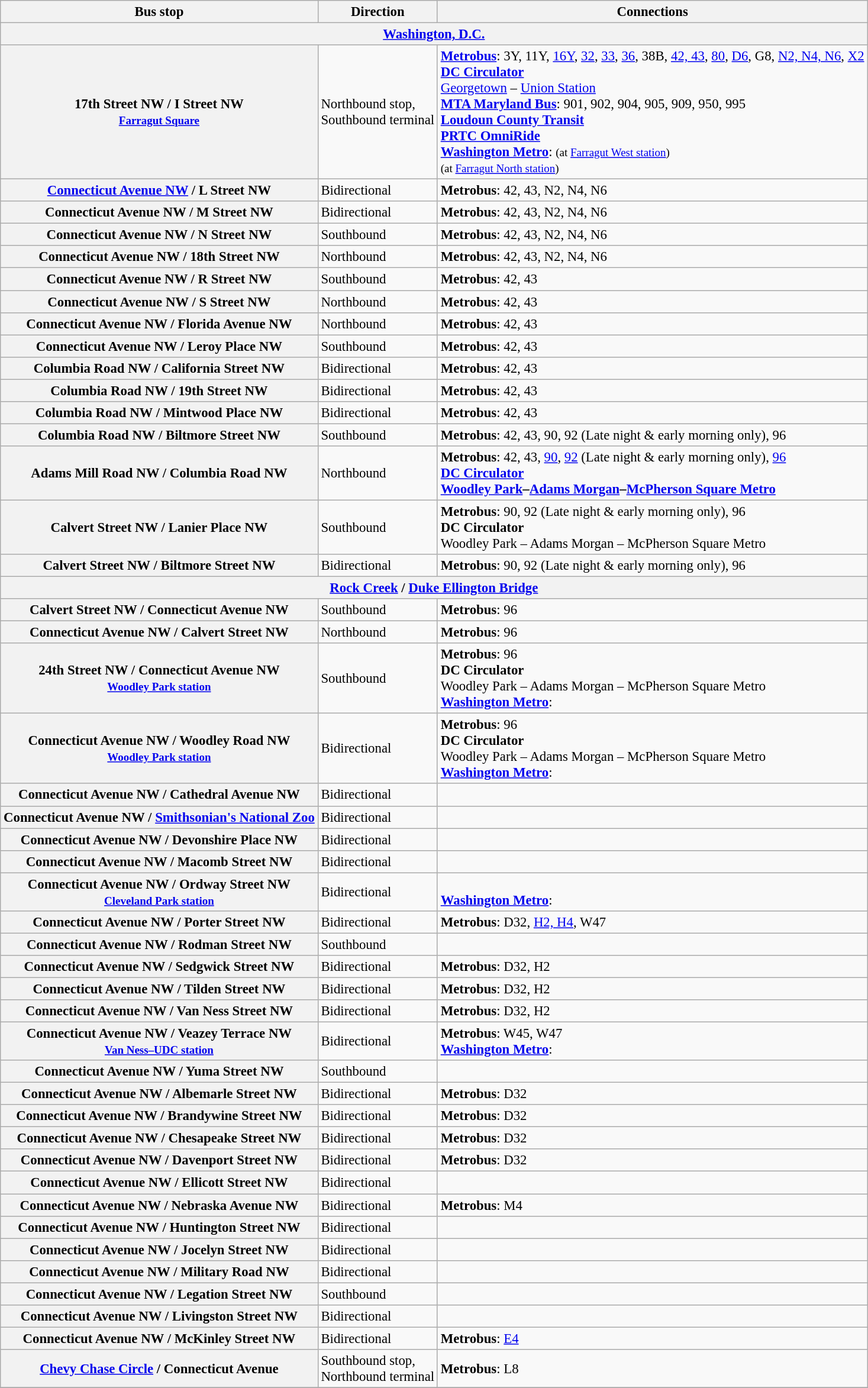<table class="wikitable collapsible collapsed" style="font-size: 95%;">
<tr>
<th>Bus stop</th>
<th>Direction</th>
<th>Connections</th>
</tr>
<tr>
<th colspan="3"><a href='#'>Washington, D.C.</a></th>
</tr>
<tr>
<th>17th Street NW / I Street NW<br><small><a href='#'>Farragut Square</a></small></th>
<td>Northbound stop,<br>Southbound terminal</td>
<td> <strong><a href='#'>Metrobus</a></strong>: 3Y, 11Y, <a href='#'>16Y</a>, <a href='#'>32</a>, <a href='#'>33</a>, <a href='#'>36</a>, 38B, <a href='#'>42, 43</a>, <a href='#'>80</a>, <a href='#'>D6</a>, G8, <a href='#'>N2, N4, N6</a>, <a href='#'>X2</a><br> <strong><a href='#'>DC Circulator</a></strong><br> <a href='#'>Georgetown</a> – <a href='#'>Union Station</a><br> <strong><a href='#'>MTA Maryland Bus</a></strong>: 901, 902, 904, 905, 909, 950, 995<br> <strong><a href='#'>Loudoun County Transit</a></strong><br> <strong><a href='#'>PRTC OmniRide</a></strong><br> <strong><a href='#'>Washington Metro</a></strong>:    <small>(at <a href='#'>Farragut West station</a>)<br></small>  <small>(at <a href='#'>Farragut North station</a>)</small><br></td>
</tr>
<tr>
<th><a href='#'>Connecticut Avenue NW</a> / L Street NW</th>
<td>Bidirectional</td>
<td> <strong>Metrobus</strong>: 42, 43, N2, N4, N6</td>
</tr>
<tr>
<th>Connecticut Avenue NW / M Street NW</th>
<td>Bidirectional</td>
<td> <strong>Metrobus</strong>: 42, 43, N2, N4, N6</td>
</tr>
<tr>
<th>Connecticut Avenue NW / N Street NW</th>
<td>Southbound</td>
<td> <strong>Metrobus</strong>: 42, 43, N2, N4, N6</td>
</tr>
<tr>
<th>Connecticut Avenue NW / 18th Street NW</th>
<td>Northbound</td>
<td> <strong>Metrobus</strong>: 42, 43, N2, N4, N6</td>
</tr>
<tr>
<th>Connecticut Avenue NW / R Street NW</th>
<td>Southbound</td>
<td> <strong>Metrobus</strong>: 42, 43</td>
</tr>
<tr>
<th>Connecticut Avenue NW / S Street NW</th>
<td>Northbound</td>
<td> <strong>Metrobus</strong>: 42, 43</td>
</tr>
<tr>
<th>Connecticut Avenue NW / Florida Avenue NW</th>
<td>Northbound</td>
<td> <strong>Metrobus</strong>: 42, 43</td>
</tr>
<tr>
<th>Connecticut Avenue NW / Leroy Place NW</th>
<td>Southbound</td>
<td> <strong>Metrobus</strong>: 42, 43</td>
</tr>
<tr>
<th>Columbia Road NW / California Street NW</th>
<td>Bidirectional</td>
<td> <strong>Metrobus</strong>: 42, 43</td>
</tr>
<tr>
<th>Columbia Road NW / 19th Street NW</th>
<td>Bidirectional</td>
<td> <strong>Metrobus</strong>: 42, 43</td>
</tr>
<tr>
<th>Columbia Road NW / Mintwood Place NW</th>
<td>Bidirectional</td>
<td> <strong>Metrobus</strong>: 42, 43</td>
</tr>
<tr>
<th>Columbia Road NW / Biltmore Street NW</th>
<td>Southbound</td>
<td> <strong>Metrobus</strong>: 42, 43, 90, 92 (Late night & early morning only), 96</td>
</tr>
<tr>
<th>Adams Mill Road NW / Columbia Road NW</th>
<td>Northbound</td>
<td> <strong>Metrobus</strong>: 42, 43, <a href='#'>90</a>, <a href='#'>92</a> (Late night & early morning only), <a href='#'>96</a><br> <strong><a href='#'>DC Circulator</a><br> <a href='#'>Woodley Park</a>–<a href='#'>Adams Morgan</a>–<a href='#'>McPherson Square Metro</a></strong></td>
</tr>
<tr>
<th>Calvert Street NW / Lanier Place NW</th>
<td>Southbound</td>
<td> <strong>Metrobus</strong>: 90, 92 (Late night & early morning only), 96<br> <strong>DC Circulator</strong> <br> Woodley Park – Adams Morgan – McPherson Square Metro</td>
</tr>
<tr>
<th>Calvert Street NW / Biltmore Street NW</th>
<td>Bidirectional</td>
<td> <strong>Metrobus</strong>: 90, 92 (Late night & early morning only), 96</td>
</tr>
<tr>
<th colspan="3"><a href='#'>Rock Creek</a> / <a href='#'>Duke Ellington Bridge</a></th>
</tr>
<tr>
<th>Calvert Street NW / Connecticut Avenue NW</th>
<td>Southbound</td>
<td> <strong>Metrobus</strong>: 96</td>
</tr>
<tr>
<th>Connecticut Avenue NW / Calvert Street NW</th>
<td>Northbound</td>
<td> <strong>Metrobus</strong>: 96</td>
</tr>
<tr>
<th>24th Street NW / Connecticut Avenue NW<br><small><a href='#'>Woodley Park station</a></small></th>
<td>Southbound</td>
<td> <strong>Metrobus</strong>: 96<br> <strong>DC Circulator</strong> <br> Woodley Park – Adams Morgan – McPherson Square Metro<br> <strong><a href='#'>Washington Metro</a></strong>: </td>
</tr>
<tr>
<th>Connecticut Avenue NW / Woodley Road NW<br><small><a href='#'>Woodley Park station</a></small></th>
<td>Bidirectional</td>
<td> <strong>Metrobus</strong>: 96<br> <strong>DC Circulator</strong> <br> Woodley Park – Adams Morgan – McPherson Square Metro<br> <strong><a href='#'>Washington Metro</a></strong>: </td>
</tr>
<tr>
<th>Connecticut Avenue NW / Cathedral Avenue NW</th>
<td>Bidirectional</td>
<td></td>
</tr>
<tr>
<th>Connecticut Avenue NW / <a href='#'>Smithsonian's National Zoo</a></th>
<td>Bidirectional</td>
<td></td>
</tr>
<tr>
<th>Connecticut Avenue NW / Devonshire Place NW</th>
<td>Bidirectional</td>
<td></td>
</tr>
<tr>
<th>Connecticut Avenue NW / Macomb Street NW</th>
<td>Bidirectional</td>
<td></td>
</tr>
<tr>
<th>Connecticut Avenue NW / Ordway Street NW<br><small><a href='#'>Cleveland Park station</a></small></th>
<td>Bidirectional</td>
<td><br> <strong><a href='#'>Washington Metro</a></strong>: </td>
</tr>
<tr>
<th>Connecticut Avenue NW / Porter Street NW</th>
<td>Bidirectional</td>
<td> <strong>Metrobus</strong>: D32, <a href='#'>H2, H4</a>, W47</td>
</tr>
<tr>
<th>Connecticut Avenue NW / Rodman Street NW</th>
<td>Southbound</td>
<td></td>
</tr>
<tr>
<th>Connecticut Avenue NW / Sedgwick Street NW</th>
<td>Bidirectional</td>
<td> <strong>Metrobus</strong>: D32, H2</td>
</tr>
<tr>
<th>Connecticut Avenue NW / Tilden Street NW</th>
<td>Bidirectional</td>
<td> <strong>Metrobus</strong>: D32, H2</td>
</tr>
<tr>
<th>Connecticut Avenue NW / Van Ness Street NW</th>
<td>Bidirectional</td>
<td> <strong>Metrobus</strong>: D32, H2</td>
</tr>
<tr>
<th>Connecticut Avenue NW / Veazey Terrace NW<br><small><a href='#'>Van Ness–UDC station</a></small></th>
<td>Bidirectional</td>
<td> <strong>Metrobus</strong>: W45, W47<br> <strong><a href='#'>Washington Metro</a></strong>: </td>
</tr>
<tr>
<th>Connecticut Avenue NW / Yuma Street NW</th>
<td>Southbound</td>
<td></td>
</tr>
<tr>
<th>Connecticut Avenue NW / Albemarle Street NW</th>
<td>Bidirectional</td>
<td> <strong>Metrobus</strong>: D32</td>
</tr>
<tr>
<th>Connecticut Avenue NW / Brandywine Street NW</th>
<td>Bidirectional</td>
<td> <strong>Metrobus</strong>: D32</td>
</tr>
<tr>
<th>Connecticut Avenue NW / Chesapeake Street NW</th>
<td>Bidirectional</td>
<td> <strong>Metrobus</strong>: D32</td>
</tr>
<tr>
<th>Connecticut Avenue NW / Davenport Street NW</th>
<td>Bidirectional</td>
<td> <strong>Metrobus</strong>: D32</td>
</tr>
<tr>
<th>Connecticut Avenue NW / Ellicott Street NW</th>
<td>Bidirectional</td>
<td></td>
</tr>
<tr>
<th>Connecticut Avenue NW / Nebraska Avenue NW</th>
<td>Bidirectional</td>
<td> <strong>Metrobus</strong>: M4</td>
</tr>
<tr>
<th>Connecticut Avenue NW / Huntington Street NW</th>
<td>Bidirectional</td>
<td></td>
</tr>
<tr>
<th>Connecticut Avenue NW / Jocelyn Street NW</th>
<td>Bidirectional</td>
<td></td>
</tr>
<tr>
<th>Connecticut Avenue NW / Military Road NW</th>
<td>Bidirectional</td>
<td></td>
</tr>
<tr>
<th>Connecticut Avenue NW / Legation Street NW</th>
<td>Southbound</td>
<td></td>
</tr>
<tr>
<th>Connecticut Avenue NW / Livingston Street NW</th>
<td>Bidirectional</td>
<td></td>
</tr>
<tr>
<th>Connecticut Avenue NW / McKinley Street NW</th>
<td>Bidirectional</td>
<td> <strong>Metrobus</strong>: <a href='#'>E4</a></td>
</tr>
<tr>
<th><a href='#'>Chevy Chase Circle</a> / Connecticut Avenue</th>
<td>Southbound stop,<br> Northbound terminal</td>
<td> <strong>Metrobus</strong>: L8</td>
</tr>
<tr>
</tr>
</table>
